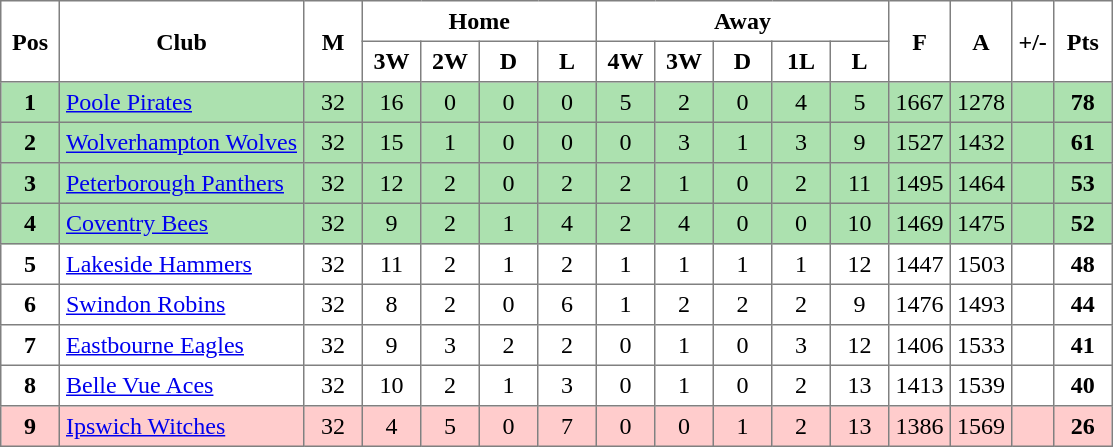<table class="toccolours" border="1" cellpadding="4" cellspacing="0" style="border-collapse: collapse; margin:0;">
<tr>
<th width=30 rowspan=2>Pos</th>
<th rowspan=2>Club</th>
<th rowspan=2 width=30>M</th>
<th colspan=4>Home</th>
<th colspan=5>Away</th>
<th rowspan=2 width=30>F</th>
<th width=30 rowspan=2>A</th>
<th rowspan=2>+/-</th>
<th width=30 rowspan=2>Pts</th>
</tr>
<tr>
<th width=30>3W</th>
<th width=30>2W</th>
<th width=30>D</th>
<th width=30>L</th>
<th width=30>4W</th>
<th width=30>3W</th>
<th width=30>D</th>
<th width=30>1L</th>
<th width=30>L</th>
</tr>
<tr align=center | style="background:#ACE1AF">
<th>1</th>
<td align=left><a href='#'>Poole Pirates</a></td>
<td>32</td>
<td>16</td>
<td>0</td>
<td>0</td>
<td>0</td>
<td>5</td>
<td>2</td>
<td>0</td>
<td>4</td>
<td>5</td>
<td>1667</td>
<td>1278</td>
<td></td>
<td><strong>78</strong></td>
</tr>
<tr align=center | style="background:#ACE1AF">
<th>2</th>
<td align=left><a href='#'>Wolverhampton Wolves</a></td>
<td>32</td>
<td>15</td>
<td>1</td>
<td>0</td>
<td>0</td>
<td>0</td>
<td>3</td>
<td>1</td>
<td>3</td>
<td>9</td>
<td>1527</td>
<td>1432</td>
<td></td>
<td><strong>61</strong></td>
</tr>
<tr align=center | style="background:#ACE1AF">
<th>3</th>
<td align=left><a href='#'>Peterborough Panthers</a></td>
<td>32</td>
<td>12</td>
<td>2</td>
<td>0</td>
<td>2</td>
<td>2</td>
<td>1</td>
<td>0</td>
<td>2</td>
<td>11</td>
<td>1495</td>
<td>1464</td>
<td></td>
<td><strong>53</strong></td>
</tr>
<tr align=center | style="background:#ACE1AF">
<th>4</th>
<td align=left><a href='#'>Coventry Bees</a></td>
<td>32</td>
<td>9</td>
<td>2</td>
<td>1</td>
<td>4</td>
<td>2</td>
<td>4</td>
<td>0</td>
<td>0</td>
<td>10</td>
<td>1469</td>
<td>1475</td>
<td></td>
<td><strong>52</strong></td>
</tr>
<tr align=center>
<th>5</th>
<td align=left><a href='#'>Lakeside Hammers</a></td>
<td>32</td>
<td>11</td>
<td>2</td>
<td>1</td>
<td>2</td>
<td>1</td>
<td>1</td>
<td>1</td>
<td>1</td>
<td>12</td>
<td>1447</td>
<td>1503</td>
<td></td>
<td><strong>48</strong></td>
</tr>
<tr align=center>
<th>6</th>
<td align=left><a href='#'>Swindon Robins</a></td>
<td>32</td>
<td>8</td>
<td>2</td>
<td>0</td>
<td>6</td>
<td>1</td>
<td>2</td>
<td>2</td>
<td>2</td>
<td>9</td>
<td>1476</td>
<td>1493</td>
<td></td>
<td><strong>44</strong></td>
</tr>
<tr align=center>
<th>7</th>
<td align=left><a href='#'>Eastbourne Eagles</a></td>
<td>32</td>
<td>9</td>
<td>3</td>
<td>2</td>
<td>2</td>
<td>0</td>
<td>1</td>
<td>0</td>
<td>3</td>
<td>12</td>
<td>1406</td>
<td>1533</td>
<td></td>
<td><strong>41</strong></td>
</tr>
<tr align=center |>
<th>8</th>
<td align=left><a href='#'>Belle Vue Aces</a></td>
<td>32</td>
<td>10</td>
<td>2</td>
<td>1</td>
<td>3</td>
<td>0</td>
<td>1</td>
<td>0</td>
<td>2</td>
<td>13</td>
<td>1413</td>
<td>1539</td>
<td></td>
<td><strong>40</strong></td>
</tr>
<tr align=center | style="background:#FFCCCC">
<th>9</th>
<td align=left><a href='#'>Ipswich Witches</a></td>
<td>32</td>
<td>4</td>
<td>5</td>
<td>0</td>
<td>7</td>
<td>0</td>
<td>0</td>
<td>1</td>
<td>2</td>
<td>13</td>
<td>1386</td>
<td>1569</td>
<td></td>
<td><strong>26</strong></td>
</tr>
</table>
